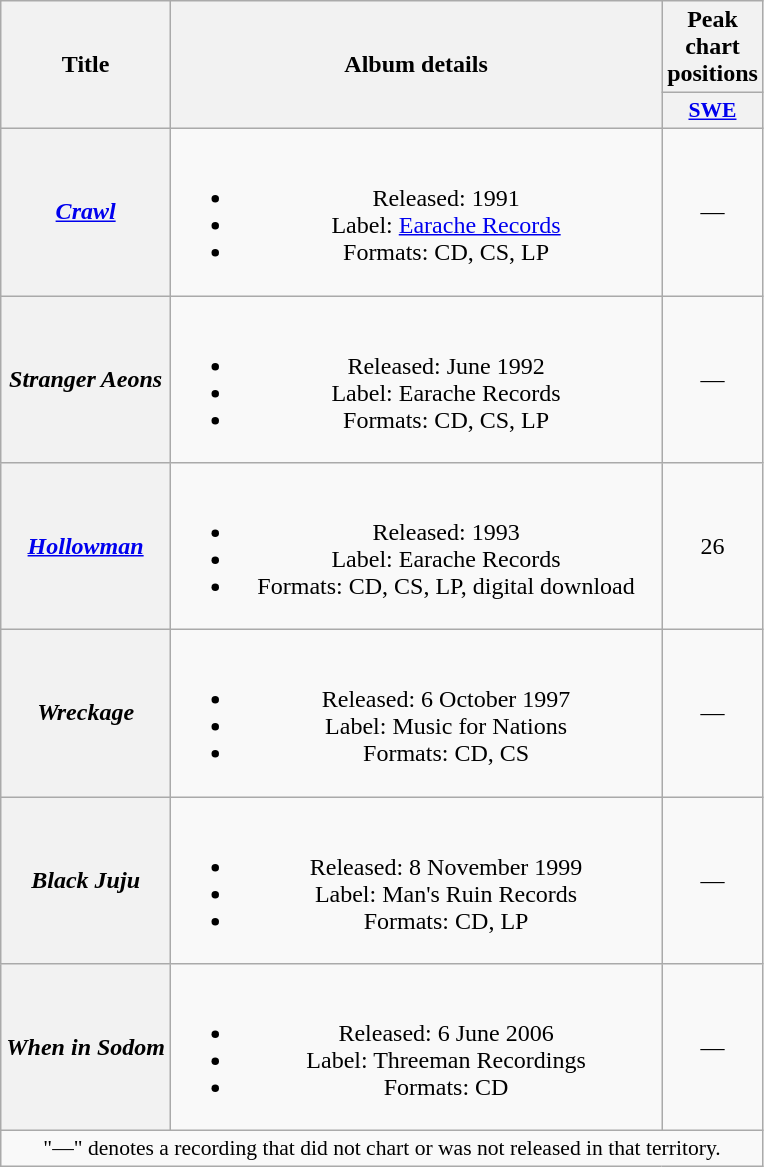<table class="wikitable plainrowheaders" style="text-align:center;">
<tr>
<th scope="col" rowspan="2">Title</th>
<th scope="col" rowspan="2" style="width:20em;">Album details</th>
<th scope="col" colspan="1">Peak chart positions</th>
</tr>
<tr>
<th scope="col" style="width:3em;font-size:90%;"><a href='#'>SWE</a><br></th>
</tr>
<tr>
<th scope="row"><em><a href='#'>Crawl</a></em></th>
<td><br><ul><li>Released: 1991</li><li>Label: <a href='#'>Earache Records</a></li><li>Formats: CD, CS, LP</li></ul></td>
<td>—</td>
</tr>
<tr>
<th scope="row"><em>Stranger Aeons</em></th>
<td><br><ul><li>Released: June 1992</li><li>Label: Earache Records</li><li>Formats: CD, CS, LP</li></ul></td>
<td>—</td>
</tr>
<tr>
<th scope="row"><em><a href='#'>Hollowman</a></em></th>
<td><br><ul><li>Released: 1993</li><li>Label: Earache Records</li><li>Formats: CD, CS, LP, digital download</li></ul></td>
<td>26</td>
</tr>
<tr>
<th scope="row"><em>Wreckage</em></th>
<td><br><ul><li>Released: 6 October 1997</li><li>Label: Music for Nations</li><li>Formats: CD, CS</li></ul></td>
<td>—</td>
</tr>
<tr>
<th scope="row"><em>Black Juju</em></th>
<td><br><ul><li>Released: 8 November 1999</li><li>Label: Man's Ruin Records</li><li>Formats: CD, LP</li></ul></td>
<td>—</td>
</tr>
<tr>
<th scope="row"><em>When in Sodom</em></th>
<td><br><ul><li>Released: 6 June 2006</li><li>Label: Threeman Recordings</li><li>Formats: CD</li></ul></td>
<td>—</td>
</tr>
<tr>
<td colspan="15" style="font-size:90%">"—" denotes a recording that did not chart or was not released in that territory.</td>
</tr>
</table>
